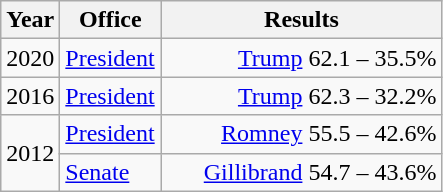<table class=wikitable>
<tr>
<th width="30">Year</th>
<th width="60">Office</th>
<th width="180">Results</th>
</tr>
<tr>
<td>2020</td>
<td><a href='#'>President</a></td>
<td align="right" ><a href='#'>Trump</a> 62.1 – 35.5%</td>
</tr>
<tr>
<td>2016</td>
<td><a href='#'>President</a></td>
<td align="right" ><a href='#'>Trump</a> 62.3 – 32.2%</td>
</tr>
<tr>
<td rowspan="2">2012</td>
<td><a href='#'>President</a></td>
<td align="right" ><a href='#'>Romney</a> 55.5 – 42.6%</td>
</tr>
<tr>
<td><a href='#'>Senate</a></td>
<td align="right" ><a href='#'>Gillibrand</a> 54.7 – 43.6%</td>
</tr>
</table>
